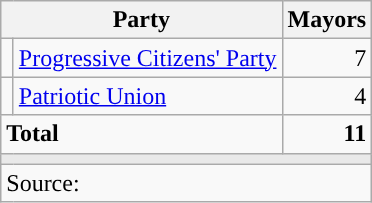<table class="wikitable" style="text-align:right">
<tr>
<th colspan="2">Party</th>
<th>Mayors</th>
</tr>
<tr>
<td width="1"></td>
<td align="left"><a href='#'>Progressive Citizens' Party</a></td>
<td>7</td>
</tr>
<tr>
<td width="1"></td>
<td align="left"><a href='#'>Patriotic Union</a></td>
<td>4</td>
</tr>
<tr>
<td colspan="2" align="left"><strong>Total</strong></td>
<td><strong>11</strong></td>
</tr>
<tr>
<td colspan="3" style="color:inherit;background:#E9E9E9"></td>
</tr>
<tr>
<td colspan="3" align="left">Source: </td>
</tr>
</table>
